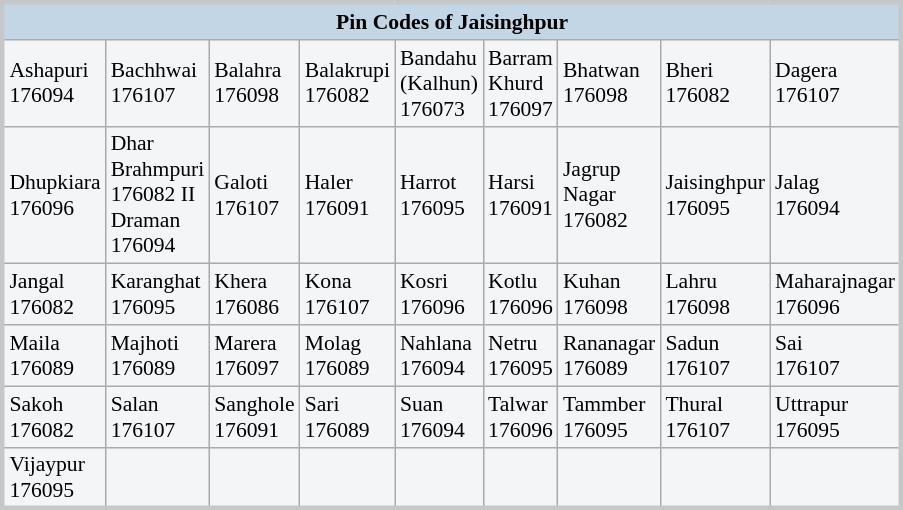<table class="wikitable"  style="margin:auto; width:560px; margin:0 0 1em 1em; background:#f4f5f6; border:#c6c7c8 solid; font-size:90%;">
<tr>
<td colspan="9"  style="background:#c2d6e5; text-align:center;"><strong>Pin Codes of Jaisinghpur</strong></td>
</tr>
<tr>
<td>Ashapuri<br>176094</td>
<td>Bachhwai<br>176107</td>
<td>Balahra<br>176098</td>
<td>Balakrupi<br>176082</td>
<td>Bandahu (Kalhun)<br>176073</td>
<td>Barram Khurd<br>176097</td>
<td>Bhatwan<br>176098</td>
<td>Bheri<br>176082</td>
<td>Dagera<br>176107</td>
</tr>
<tr>
<td>Dhupkiara<br>176096</td>
<td>Dhar Brahmpuri<br>176082 II Draman<br>176094</td>
<td>Galoti<br>176107</td>
<td>Haler<br>176091</td>
<td>Harrot<br>176095</td>
<td>Harsi<br>176091</td>
<td>Jagrup Nagar<br>176082</td>
<td>Jaisinghpur<br>176095</td>
<td>Jalag<br>176094</td>
</tr>
<tr>
<td>Jangal<br>176082</td>
<td>Karanghat<br>176095</td>
<td>Khera<br>176086</td>
<td>Kona<br>176107</td>
<td>Kosri<br>176096</td>
<td>Kotlu<br>176096</td>
<td>Kuhan<br>176098</td>
<td>Lahru<br>176098</td>
<td>Maharajnagar<br>176096</td>
</tr>
<tr>
<td>Maila<br>176089</td>
<td>Majhoti<br>176089</td>
<td>Marera<br>176097</td>
<td>Molag<br>176089</td>
<td>Nahlana<br>176094</td>
<td>Netru<br>176095</td>
<td>Rananagar<br>176089</td>
<td>Sadun<br>176107</td>
<td>Sai<br>176107</td>
</tr>
<tr>
<td>Sakoh<br>176082</td>
<td>Salan<br>176107</td>
<td>Sanghole<br>176091</td>
<td>Sari<br>176089</td>
<td>Suan<br>176094</td>
<td>Talwar<br>176096</td>
<td>Tammber<br>176095</td>
<td>Thural<br>176107</td>
<td>Uttrapur<br>176095</td>
</tr>
<tr>
<td>Vijaypur<br>176095</td>
<td></td>
<td></td>
<td></td>
<td></td>
<td></td>
<td></td>
<td></td>
<td></td>
</tr>
<tr>
</tr>
</table>
